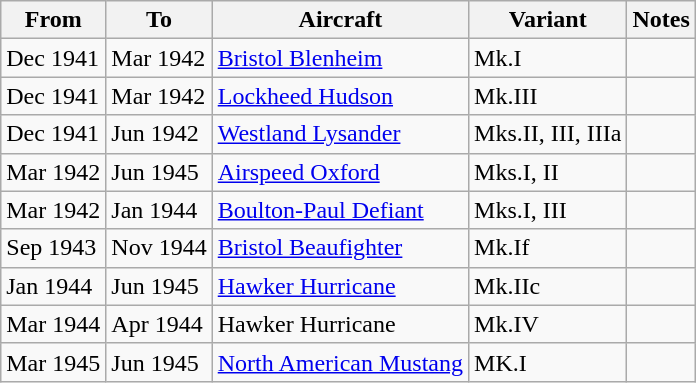<table class="wikitable">
<tr>
<th>From</th>
<th>To</th>
<th>Aircraft</th>
<th>Variant</th>
<th>Notes</th>
</tr>
<tr>
<td>Dec 1941</td>
<td>Mar 1942</td>
<td><a href='#'>Bristol Blenheim</a></td>
<td>Mk.I</td>
<td></td>
</tr>
<tr>
<td>Dec 1941</td>
<td>Mar 1942</td>
<td><a href='#'>Lockheed Hudson</a></td>
<td>Mk.III</td>
<td></td>
</tr>
<tr>
<td>Dec 1941</td>
<td>Jun 1942</td>
<td><a href='#'>Westland Lysander</a></td>
<td>Mks.II, III, IIIa</td>
<td></td>
</tr>
<tr>
<td>Mar 1942</td>
<td>Jun 1945</td>
<td><a href='#'>Airspeed Oxford</a></td>
<td>Mks.I, II</td>
<td></td>
</tr>
<tr>
<td>Mar 1942</td>
<td>Jan 1944</td>
<td><a href='#'>Boulton-Paul Defiant</a></td>
<td>Mks.I, III</td>
<td></td>
</tr>
<tr>
<td>Sep 1943</td>
<td>Nov 1944</td>
<td><a href='#'>Bristol Beaufighter</a></td>
<td>Mk.If</td>
<td></td>
</tr>
<tr>
<td>Jan 1944</td>
<td>Jun 1945</td>
<td><a href='#'>Hawker Hurricane</a></td>
<td>Mk.IIc</td>
<td></td>
</tr>
<tr>
<td>Mar 1944</td>
<td>Apr 1944</td>
<td>Hawker Hurricane</td>
<td>Mk.IV</td>
<td></td>
</tr>
<tr>
<td>Mar 1945</td>
<td>Jun 1945</td>
<td><a href='#'>North American Mustang</a></td>
<td>MK.I</td>
<td></td>
</tr>
</table>
